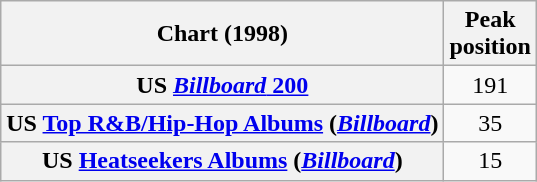<table class="wikitable sortable plainrowheaders" style="text-align:center">
<tr>
<th scope="col">Chart (1998)</th>
<th scope="col">Peak<br> position</th>
</tr>
<tr>
<th scope="row">US <a href='#'><em>Billboard</em> 200</a></th>
<td>191</td>
</tr>
<tr>
<th scope="row">US <a href='#'>Top R&B/Hip-Hop Albums</a> (<em><a href='#'>Billboard</a></em>)</th>
<td>35</td>
</tr>
<tr>
<th scope="row">US <a href='#'>Heatseekers Albums</a> (<em><a href='#'>Billboard</a></em>)</th>
<td>15</td>
</tr>
</table>
